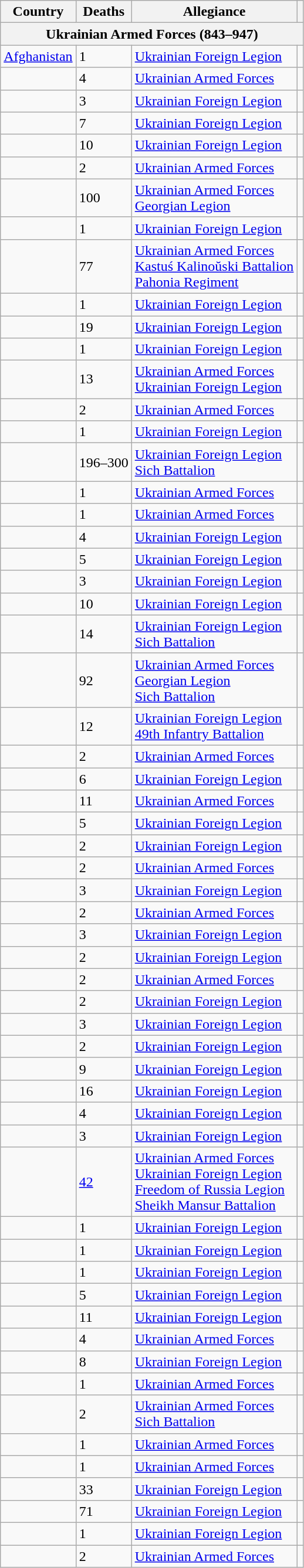<table class="wikitable sortable" style="display:inline-table;">
<tr>
<th>Country</th>
<th>Deaths</th>
<th>Allegiance</th>
<th class="unsortable"></th>
</tr>
<tr>
<th colspan="5">Ukrainian Armed Forces (843–947)</th>
</tr>
<tr>
<td> <a href='#'>Afghanistan</a></td>
<td>1</td>
<td><a href='#'>Ukrainian Foreign Legion</a></td>
<td></td>
</tr>
<tr>
<td></td>
<td>4</td>
<td><a href='#'>Ukrainian Armed Forces</a></td>
<td></td>
</tr>
<tr>
<td></td>
<td>3</td>
<td><a href='#'>Ukrainian Foreign Legion</a></td>
<td></td>
</tr>
<tr>
<td></td>
<td>7</td>
<td><a href='#'>Ukrainian Foreign Legion</a></td>
<td></td>
</tr>
<tr>
<td></td>
<td>10</td>
<td><a href='#'>Ukrainian Foreign Legion</a></td>
<td></td>
</tr>
<tr>
<td></td>
<td>2</td>
<td><a href='#'>Ukrainian Armed Forces</a></td>
<td></td>
</tr>
<tr>
<td></td>
<td>100</td>
<td><a href='#'>Ukrainian Armed Forces</a><br><a href='#'>Georgian Legion</a></td>
<td></td>
</tr>
<tr>
<td></td>
<td>1</td>
<td><a href='#'>Ukrainian Foreign Legion</a></td>
<td></td>
</tr>
<tr>
<td></td>
<td>77</td>
<td><a href='#'>Ukrainian Armed Forces</a><br><a href='#'>Kastuś Kalinoŭski Battalion</a><br><a href='#'>Pahonia Regiment</a></td>
<td><br><br></td>
</tr>
<tr>
<td></td>
<td>1</td>
<td><a href='#'>Ukrainian Foreign Legion</a></td>
<td></td>
</tr>
<tr>
<td></td>
<td>19</td>
<td><a href='#'>Ukrainian Foreign Legion</a></td>
<td></td>
</tr>
<tr>
<td></td>
<td>1</td>
<td><a href='#'>Ukrainian Foreign Legion</a></td>
<td></td>
</tr>
<tr>
<td></td>
<td>13</td>
<td><a href='#'>Ukrainian Armed Forces</a><br><a href='#'>Ukrainian Foreign Legion</a></td>
<td></td>
</tr>
<tr>
<td></td>
<td>2</td>
<td><a href='#'>Ukrainian Armed Forces</a></td>
<td></td>
</tr>
<tr>
<td></td>
<td>1</td>
<td><a href='#'>Ukrainian Foreign Legion</a></td>
<td></td>
</tr>
<tr>
<td></td>
<td>196–300</td>
<td><a href='#'>Ukrainian Foreign Legion</a><br><a href='#'>Sich Battalion</a></td>
<td></td>
</tr>
<tr>
<td></td>
<td>1</td>
<td><a href='#'>Ukrainian Armed Forces</a></td>
<td></td>
</tr>
<tr>
<td></td>
<td>1</td>
<td><a href='#'>Ukrainian Armed Forces</a></td>
<td></td>
</tr>
<tr>
<td></td>
<td>4</td>
<td><a href='#'>Ukrainian Foreign Legion</a></td>
<td></td>
</tr>
<tr>
<td></td>
<td>5</td>
<td><a href='#'>Ukrainian Foreign Legion</a></td>
<td></td>
</tr>
<tr>
<td></td>
<td>3</td>
<td><a href='#'>Ukrainian Foreign Legion</a></td>
<td></td>
</tr>
<tr>
<td></td>
<td>10</td>
<td><a href='#'>Ukrainian Foreign Legion</a></td>
<td><br></td>
</tr>
<tr>
<td></td>
<td>14</td>
<td><a href='#'>Ukrainian Foreign Legion</a><br><a href='#'>Sich Battalion</a></td>
<td></td>
</tr>
<tr>
<td></td>
<td>92</td>
<td><a href='#'>Ukrainian Armed Forces</a><br><a href='#'>Georgian Legion</a><br><a href='#'>Sich Battalion</a></td>
<td></td>
</tr>
<tr>
<td></td>
<td>12</td>
<td><a href='#'>Ukrainian Foreign Legion</a><br><a href='#'>49th Infantry Battalion</a></td>
<td></td>
</tr>
<tr>
<td></td>
<td>2</td>
<td><a href='#'>Ukrainian Armed Forces</a></td>
<td></td>
</tr>
<tr>
<td></td>
<td>6</td>
<td><a href='#'>Ukrainian Foreign Legion</a></td>
<td></td>
</tr>
<tr>
<td></td>
<td>11</td>
<td><a href='#'>Ukrainian Armed Forces</a></td>
<td></td>
</tr>
<tr>
<td></td>
<td>5</td>
<td><a href='#'>Ukrainian Foreign Legion</a></td>
<td></td>
</tr>
<tr>
<td></td>
<td>2</td>
<td><a href='#'>Ukrainian Foreign Legion</a></td>
<td></td>
</tr>
<tr>
<td></td>
<td>2</td>
<td><a href='#'>Ukrainian Armed Forces</a></td>
<td></td>
</tr>
<tr>
<td></td>
<td>3</td>
<td><a href='#'>Ukrainian Foreign Legion</a></td>
<td></td>
</tr>
<tr>
<td></td>
<td>2</td>
<td><a href='#'>Ukrainian Armed Forces</a></td>
<td></td>
</tr>
<tr>
<td></td>
<td>3</td>
<td><a href='#'>Ukrainian Foreign Legion</a></td>
<td></td>
</tr>
<tr>
<td></td>
<td>2</td>
<td><a href='#'>Ukrainian Foreign Legion</a></td>
<td></td>
</tr>
<tr>
<td></td>
<td>2</td>
<td><a href='#'>Ukrainian Armed Forces</a></td>
<td></td>
</tr>
<tr>
<td></td>
<td>2</td>
<td><a href='#'>Ukrainian Foreign Legion</a></td>
<td></td>
</tr>
<tr>
<td></td>
<td>3</td>
<td><a href='#'>Ukrainian Foreign Legion</a></td>
<td></td>
</tr>
<tr>
<td></td>
<td>2</td>
<td><a href='#'>Ukrainian Foreign Legion</a></td>
<td></td>
</tr>
<tr>
<td></td>
<td>9</td>
<td><a href='#'>Ukrainian Foreign Legion</a></td>
<td></td>
</tr>
<tr>
<td></td>
<td>16</td>
<td><a href='#'>Ukrainian Foreign Legion</a></td>
<td></td>
</tr>
<tr>
<td></td>
<td>4</td>
<td><a href='#'>Ukrainian Foreign Legion</a></td>
<td><br></td>
</tr>
<tr>
<td></td>
<td>3</td>
<td><a href='#'>Ukrainian Foreign Legion</a></td>
<td></td>
</tr>
<tr>
<td></td>
<td><a href='#'>42</a></td>
<td><a href='#'>Ukrainian Armed Forces</a><br><a href='#'>Ukrainian Foreign Legion</a><br><a href='#'>Freedom of Russia Legion</a><br><a href='#'>Sheikh Mansur Battalion</a></td>
<td></td>
</tr>
<tr>
<td></td>
<td>1</td>
<td><a href='#'>Ukrainian Foreign Legion</a></td>
<td></td>
</tr>
<tr>
<td></td>
<td>1</td>
<td><a href='#'>Ukrainian Foreign Legion</a></td>
<td></td>
</tr>
<tr>
<td></td>
<td>1</td>
<td><a href='#'>Ukrainian Foreign Legion</a></td>
<td></td>
</tr>
<tr>
<td></td>
<td>5</td>
<td><a href='#'>Ukrainian Foreign Legion</a></td>
<td></td>
</tr>
<tr>
<td></td>
<td>11</td>
<td><a href='#'>Ukrainian Foreign Legion</a></td>
<td></td>
</tr>
<tr>
<td></td>
<td>4</td>
<td><a href='#'>Ukrainian Armed Forces</a></td>
<td></td>
</tr>
<tr>
<td></td>
<td>8</td>
<td><a href='#'>Ukrainian Foreign Legion</a></td>
<td></td>
</tr>
<tr>
<td></td>
<td>1</td>
<td><a href='#'>Ukrainian Armed Forces</a></td>
<td></td>
</tr>
<tr>
<td></td>
<td>2</td>
<td><a href='#'>Ukrainian Armed Forces</a><br><a href='#'>Sich Battalion</a></td>
<td></td>
</tr>
<tr>
<td></td>
<td>1</td>
<td><a href='#'>Ukrainian Armed Forces</a></td>
<td></td>
</tr>
<tr>
<td></td>
<td>1</td>
<td><a href='#'>Ukrainian Armed Forces</a></td>
<td></td>
</tr>
<tr>
<td></td>
<td>33</td>
<td><a href='#'>Ukrainian Foreign Legion</a></td>
<td></td>
</tr>
<tr>
<td></td>
<td>71</td>
<td><a href='#'>Ukrainian Foreign Legion</a></td>
<td></td>
</tr>
<tr>
<td></td>
<td>1</td>
<td><a href='#'>Ukrainian Foreign Legion</a></td>
<td></td>
</tr>
<tr>
<td></td>
<td>2</td>
<td><a href='#'>Ukrainian Armed Forces</a></td>
<td></td>
</tr>
</table>
